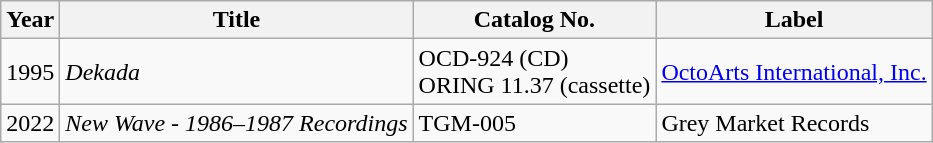<table class="wikitable">
<tr>
<th>Year</th>
<th>Title</th>
<th>Catalog No.</th>
<th>Label</th>
</tr>
<tr>
<td>1995</td>
<td><em>Dekada</em></td>
<td>OCD-924 (CD)<br>ORING 11.37 (cassette)</td>
<td><a href='#'>OctoArts International, Inc.</a></td>
</tr>
<tr>
<td>2022</td>
<td><em>New Wave - 1986–1987 Recordings</em></td>
<td>TGM-005</td>
<td>Grey Market Records</td>
</tr>
</table>
